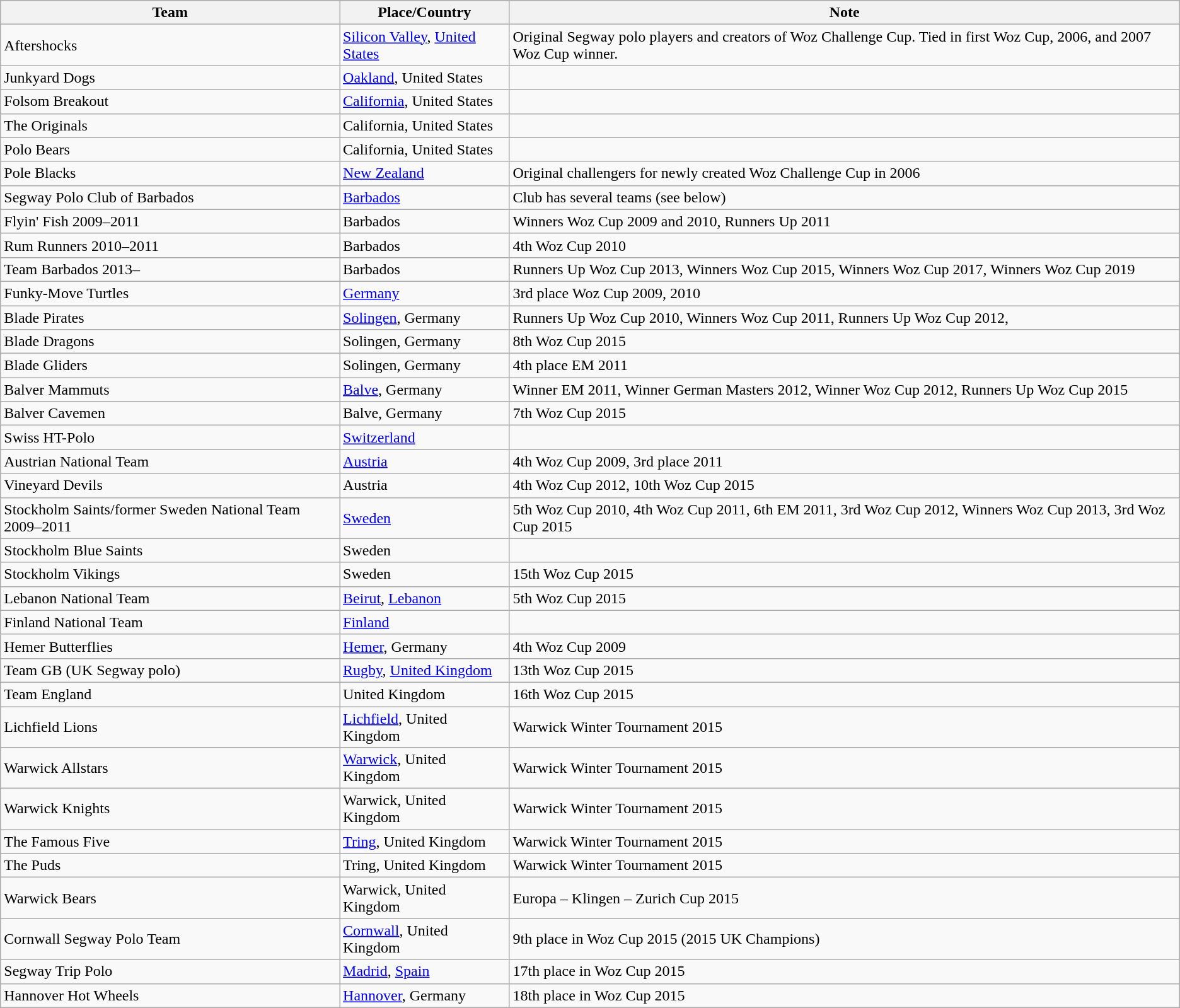<table class=wikitable>
<tr>
<th>Team</th>
<th>Place/Country</th>
<th>Note</th>
</tr>
<tr>
<td>Aftershocks</td>
<td><a href='#'>Silicon Valley</a>, <a href='#'>United States</a></td>
<td>Original Segway polo players and creators of Woz Challenge Cup. Tied in first Woz Cup, 2006, and 2007 Woz Cup winner.</td>
</tr>
<tr>
<td>Junkyard Dogs</td>
<td><a href='#'>Oakland</a>, United States</td>
<td></td>
</tr>
<tr>
<td>Folsom Breakout</td>
<td><a href='#'>California</a>, United States</td>
<td></td>
</tr>
<tr>
<td>The Originals</td>
<td>California, United States</td>
<td></td>
</tr>
<tr>
<td>Polo Bears</td>
<td>California, United States</td>
<td></td>
</tr>
<tr>
<td>Pole Blacks</td>
<td><a href='#'>New Zealand</a></td>
<td>Original challengers for newly created Woz Challenge Cup in 2006</td>
</tr>
<tr>
<td>Segway Polo Club of Barbados</td>
<td><a href='#'>Barbados</a></td>
<td>Club has several teams (see below)</td>
</tr>
<tr>
<td>Flyin' Fish 2009–2011</td>
<td>Barbados</td>
<td>Winners Woz Cup 2009 and 2010, Runners Up 2011</td>
</tr>
<tr>
<td>Rum Runners 2010–2011</td>
<td>Barbados</td>
<td>4th Woz Cup 2010</td>
</tr>
<tr>
<td>Team Barbados 2013–</td>
<td>Barbados</td>
<td>Runners Up Woz Cup 2013, Winners Woz Cup 2015, Winners Woz Cup 2017, Winners Woz Cup 2019</td>
</tr>
<tr>
<td>Funky-Move Turtles</td>
<td><a href='#'>Germany</a></td>
<td>3rd place Woz Cup 2009, 2010</td>
</tr>
<tr>
<td>Blade Pirates</td>
<td><a href='#'>Solingen</a>, Germany</td>
<td>Runners Up Woz Cup 2010, Winners Woz Cup 2011, Runners Up Woz Cup 2012,</td>
</tr>
<tr>
<td>Blade Dragons</td>
<td>Solingen, Germany</td>
<td>8th Woz Cup 2015</td>
</tr>
<tr>
<td>Blade Gliders</td>
<td>Solingen, Germany</td>
<td>4th place EM 2011</td>
</tr>
<tr>
<td>Balver Mammuts</td>
<td><a href='#'>Balve</a>, Germany</td>
<td>Winner EM 2011, Winner German Masters 2012, Winner Woz Cup 2012, Runners Up Woz Cup 2015</td>
</tr>
<tr>
<td>Balver Cavemen</td>
<td>Balve, Germany</td>
<td>7th Woz Cup 2015</td>
</tr>
<tr>
<td>Swiss HT-Polo</td>
<td><a href='#'>Switzerland</a></td>
<td></td>
</tr>
<tr>
<td>Austrian National Team</td>
<td><a href='#'>Austria</a></td>
<td>4th Woz Cup 2009, 3rd place 2011</td>
</tr>
<tr>
<td>Vineyard Devils</td>
<td>Austria</td>
<td>4th Woz Cup 2012, 10th Woz Cup 2015</td>
</tr>
<tr>
<td>Stockholm Saints/former Sweden National Team 2009–2011</td>
<td><a href='#'>Sweden</a></td>
<td>5th Woz Cup 2010, 4th Woz Cup 2011, 6th EM 2011, 3rd Woz Cup 2012, Winners Woz Cup 2013, 3rd Woz Cup 2015</td>
</tr>
<tr>
<td>Stockholm Blue Saints</td>
<td>Sweden</td>
<td></td>
</tr>
<tr>
<td>Stockholm Vikings</td>
<td>Sweden</td>
<td>15th Woz Cup 2015</td>
</tr>
<tr>
<td>Lebanon National Team</td>
<td><a href='#'>Beirut</a>, <a href='#'>Lebanon</a></td>
<td>5th Woz Cup 2015</td>
</tr>
<tr>
<td>Finland National Team</td>
<td><a href='#'>Finland</a></td>
<td></td>
</tr>
<tr>
<td>Hemer Butterflies</td>
<td><a href='#'>Hemer</a>, Germany</td>
<td>4th Woz Cup 2009</td>
</tr>
<tr>
<td>Team GB (UK Segway polo)</td>
<td><a href='#'>Rugby</a>, <a href='#'>United Kingdom</a></td>
<td>13th Woz Cup 2015</td>
</tr>
<tr>
<td>Team England</td>
<td>United Kingdom</td>
<td>16th Woz Cup 2015</td>
</tr>
<tr>
<td>Lichfield Lions</td>
<td><a href='#'>Lichfield</a>, United Kingdom</td>
<td>Warwick Winter Tournament 2015</td>
</tr>
<tr>
<td>Warwick Allstars</td>
<td><a href='#'>Warwick</a>, United Kingdom</td>
<td>Warwick Winter Tournament 2015</td>
</tr>
<tr>
<td>Warwick Knights</td>
<td>Warwick, United Kingdom</td>
<td>Warwick Winter Tournament 2015</td>
</tr>
<tr>
<td>The Famous Five</td>
<td><a href='#'>Tring</a>, United Kingdom</td>
<td>Warwick Winter Tournament 2015</td>
</tr>
<tr>
<td>The Puds</td>
<td>Tring, United Kingdom</td>
<td>Warwick Winter Tournament 2015</td>
</tr>
<tr>
<td>Warwick Bears</td>
<td>Warwick, United Kingdom</td>
<td>Europa – Klingen – Zurich Cup 2015</td>
</tr>
<tr>
<td>Cornwall Segway Polo Team</td>
<td><a href='#'>Cornwall</a>, United Kingdom</td>
<td>9th place in Woz Cup 2015 (2015 UK Champions)</td>
</tr>
<tr>
<td>Segway Trip Polo</td>
<td><a href='#'>Madrid</a>, <a href='#'>Spain</a></td>
<td>17th place in Woz Cup 2015</td>
</tr>
<tr>
<td>Hannover Hot Wheels</td>
<td><a href='#'>Hannover</a>, Germany</td>
<td>18th place in Woz Cup 2015</td>
</tr>
</table>
